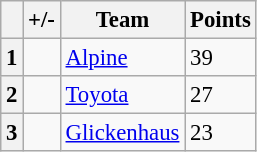<table class="wikitable" style="font-size:95%;">
<tr>
<th scope="col"></th>
<th scope="col">+/-</th>
<th scope="col">Team</th>
<th scope="col">Points</th>
</tr>
<tr>
<th align="center">1</th>
<td align="left"></td>
<td> <a href='#'>Alpine</a></td>
<td>39</td>
</tr>
<tr>
<th align="center">2</th>
<td align="left"></td>
<td> <a href='#'>Toyota</a></td>
<td>27</td>
</tr>
<tr>
<th align="center">3</th>
<td align="left"></td>
<td> <a href='#'>Glickenhaus</a></td>
<td>23</td>
</tr>
</table>
